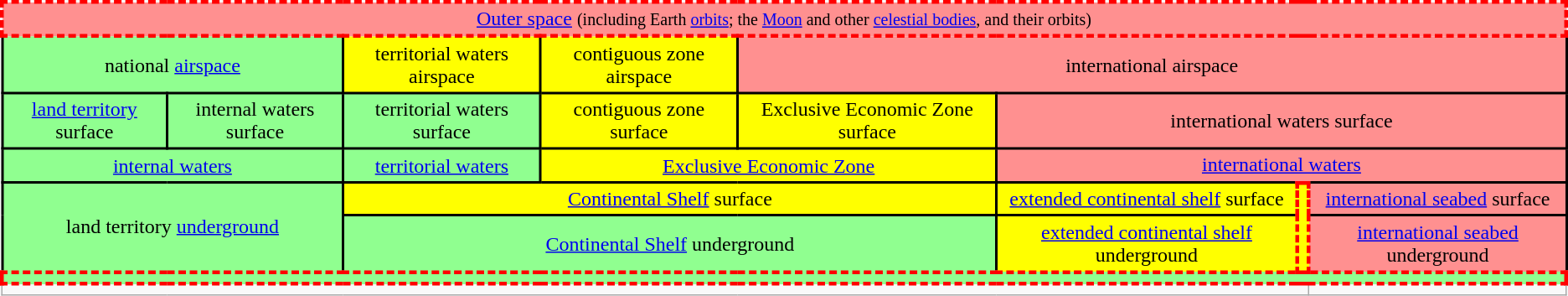<table class="wikitable" style="text-align:center;" cellpadding="5">
<tr>
<td style="background:#ff9090; color:black; border:3px dashed red;" colspan="8"><a href='#'>Outer space</a> <small>(including Earth <a href='#'>orbits</a>; the <a href='#'>Moon</a> and other <a href='#'>celestial bodies</a>, and their orbits)</small></td>
</tr>
<tr>
<td style="background:#90ff90; color:black; border:2px solid black;" colspan="2">national <a href='#'>airspace</a></td>
<td style="background:yellow; color:black; border:2px solid black;">territorial waters airspace</td>
<td style="background:yellow; color:black; border:2px solid black;">contiguous zone airspace</td>
<td style="background:#ff9090; color:black; border:2px solid black;" colspan="4">international airspace</td>
</tr>
<tr>
<td style="background:#90ff90; color:black; border:2px solid black;"><a href='#'>land territory</a> surface</td>
<td style="background:#90ff90; color:black; border:2px solid black;">internal waters surface</td>
<td style="background:#90ff90; color:black; border:2px solid black;">territorial waters surface</td>
<td style="background:yellow; color:black; border:2px solid black;">contiguous zone surface</td>
<td style="background:yellow; color:black; border:2px solid black;">Exclusive Economic Zone surface</td>
<td style="background:#ff9090; color:black; border:2px solid black;" colspan="3">international waters surface</td>
</tr>
<tr style="color:black;">
<td style="background:#90ff90; border:2px solid black;" colspan="2"><a href='#'>internal waters</a></td>
<td style="background:#90ff90; color:black; border:2px solid black;"><a href='#'>territorial waters</a></td>
<td style="background:yellow; color:black; border:2px solid black;" colspan="2"><a href='#'>Exclusive Economic Zone</a></td>
<td style="background:#ff9090; color:black; border:2px solid black;" colspan="3"><a href='#'>international waters</a></td>
</tr>
<tr>
<td style="background:#90ff90; color:black; border:2px solid black;" colspan="2" rowspan="2">land territory <a href='#'>underground</a></td>
<td style="background:yellow; color:black; border:2px solid black;" colspan="3"><a href='#'>Continental Shelf</a> surface</td>
<td style="background:yellow; color:black; border:2px solid black;"><a href='#'>extended continental shelf</a> surface</td>
<td rowspan="2" style="background:yellow; color:black; border:3px dashed red; width:0;"></td>
<td style="background:#ff9090; color:black; border:2px solid black;"><a href='#'>international seabed</a> surface</td>
</tr>
<tr>
<td style="background:#90ff90; color:black; border:2px solid black;" colspan="3"><a href='#'>Continental Shelf</a> underground</td>
<td style="background:yellow; color:black; border:2px solid black;"><a href='#'>extended continental shelf</a> underground</td>
<td style="background:#ff9090; color:black; border:2px solid black;"><a href='#'>international seabed</a> underground</td>
</tr>
<tr>
<td style="background:#90ff90; color:black; border:3px dashed red;" colspan="8"></td>
</tr>
<tr>
<td style="height:0;" colspan="7"></td>
</tr>
</table>
